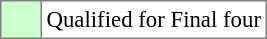<table bgcolor="#f7f8ff" cellpadding="3" cellspacing="0" border="1" style="font-size: 95%; border: gray solid 1px; border-collapse: collapse;text-align:center;">
<tr>
<td style="background: #ccffcc" width="20"></td>
<td bgcolor="#ffffff" align="left">Qualified for Final four</td>
</tr>
</table>
